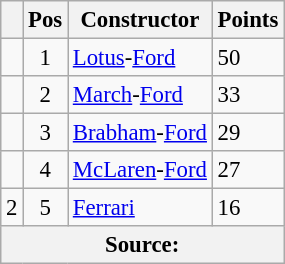<table class="wikitable" style="font-size: 95%;">
<tr>
<th></th>
<th>Pos</th>
<th>Constructor</th>
<th>Points</th>
</tr>
<tr>
<td align="left"></td>
<td align="center">1</td>
<td> <a href='#'>Lotus</a>-<a href='#'>Ford</a></td>
<td align="left">50</td>
</tr>
<tr>
<td align="left"></td>
<td align="center">2</td>
<td> <a href='#'>March</a>-<a href='#'>Ford</a></td>
<td align="left">33</td>
</tr>
<tr>
<td align="left"></td>
<td align="center">3</td>
<td> <a href='#'>Brabham</a>-<a href='#'>Ford</a></td>
<td align="left">29</td>
</tr>
<tr>
<td align="left"></td>
<td align="center">4</td>
<td> <a href='#'>McLaren</a>-<a href='#'>Ford</a></td>
<td align="left">27</td>
</tr>
<tr>
<td align="left"> 2</td>
<td align="center">5</td>
<td> <a href='#'>Ferrari</a></td>
<td align="left">16</td>
</tr>
<tr>
<th colspan=4>Source:</th>
</tr>
</table>
